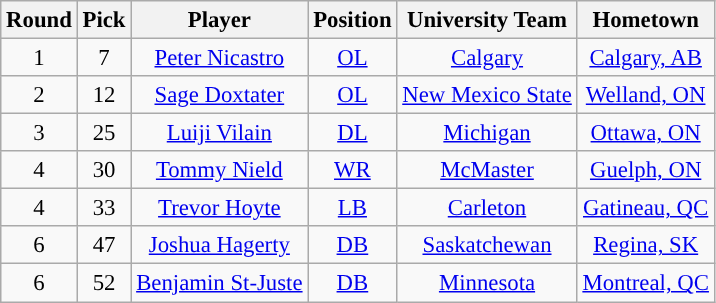<table class="wikitable" style="font-size: 95%;">
<tr>
<th scope="col">Round</th>
<th scope="col">Pick</th>
<th scope="col">Player</th>
<th scope="col">Position</th>
<th scope="col">University Team</th>
<th scope="col">Hometown</th>
</tr>
<tr align="center">
<td align=center>1</td>
<td>7</td>
<td><a href='#'>Peter Nicastro</a></td>
<td><a href='#'>OL</a></td>
<td><a href='#'>Calgary</a></td>
<td><a href='#'>Calgary, AB</a></td>
</tr>
<tr align="center">
<td align=center>2</td>
<td>12</td>
<td><a href='#'>Sage Doxtater</a></td>
<td><a href='#'>OL</a></td>
<td><a href='#'>New Mexico State</a></td>
<td><a href='#'>Welland, ON</a></td>
</tr>
<tr align="center">
<td align=center>3</td>
<td>25</td>
<td><a href='#'>Luiji Vilain</a></td>
<td><a href='#'>DL</a></td>
<td><a href='#'>Michigan</a></td>
<td><a href='#'>Ottawa, ON</a></td>
</tr>
<tr align="center">
<td align=center>4</td>
<td>30</td>
<td><a href='#'>Tommy Nield</a></td>
<td><a href='#'>WR</a></td>
<td><a href='#'>McMaster</a></td>
<td><a href='#'>Guelph, ON</a></td>
</tr>
<tr align="center">
<td align=center>4</td>
<td>33</td>
<td><a href='#'>Trevor Hoyte</a></td>
<td><a href='#'>LB</a></td>
<td><a href='#'>Carleton</a></td>
<td><a href='#'>Gatineau, QC</a></td>
</tr>
<tr align="center">
<td align=center>6</td>
<td>47</td>
<td><a href='#'>Joshua Hagerty</a></td>
<td><a href='#'>DB</a></td>
<td><a href='#'>Saskatchewan</a></td>
<td><a href='#'>Regina, SK</a></td>
</tr>
<tr align="center">
<td align=center>6</td>
<td>52</td>
<td><a href='#'>Benjamin St-Juste</a></td>
<td><a href='#'>DB</a></td>
<td><a href='#'>Minnesota</a></td>
<td><a href='#'>Montreal, QC</a></td>
</tr>
</table>
